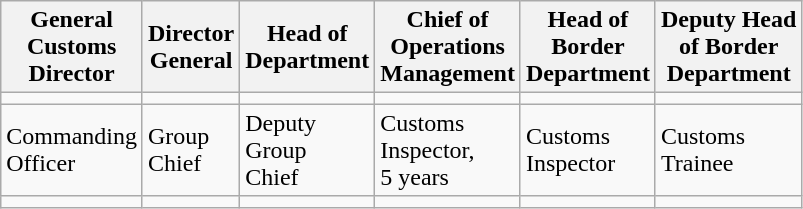<table class="wikitable">
<tr>
<th>General<br>Customs<br>Director</th>
<th>Director<br>General</th>
<th>Head of<br>Department</th>
<th>Chief of<br>Operations<br>Management</th>
<th>Head of<br>Border<br>Department</th>
<th>Deputy Head<br>of Border<br>Department</th>
</tr>
<tr>
<td></td>
<td></td>
<td></td>
<td></td>
<td></td>
<td></td>
</tr>
<tr>
<td>Commanding<br>Officer</td>
<td>Group<br>Chief</td>
<td>Deputy<br>Group<br>Chief</td>
<td>Customs<br>Inspector,<br>5 years</td>
<td>Customs<br>Inspector</td>
<td>Customs<br>Trainee</td>
</tr>
<tr>
<td></td>
<td></td>
<td></td>
<td></td>
<td></td>
<td></td>
</tr>
</table>
